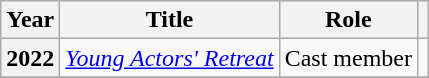<table class="wikitable plainrowheaders">
<tr>
<th scope="col">Year</th>
<th scope="col">Title</th>
<th scope="col">Role</th>
<th scope="col" class="unsortable"></th>
</tr>
<tr>
<th scope="row">2022</th>
<td><em><a href='#'>Young Actors' Retreat</a></em></td>
<td>Cast member</td>
<td></td>
</tr>
<tr>
</tr>
</table>
